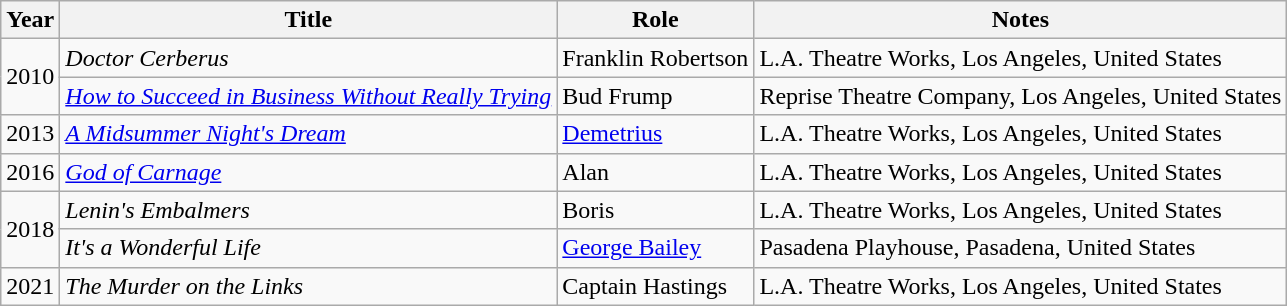<table class="wikitable sortable">
<tr>
<th>Year</th>
<th>Title</th>
<th>Role</th>
<th class="unsortable">Notes</th>
</tr>
<tr>
<td rowspan=2>2010</td>
<td><em>Doctor Cerberus</em></td>
<td>Franklin Robertson</td>
<td>L.A. Theatre Works, Los Angeles, United States</td>
</tr>
<tr>
<td><em><a href='#'>How to Succeed in Business Without Really Trying</a></em></td>
<td>Bud Frump</td>
<td>Reprise Theatre Company, Los Angeles, United States</td>
</tr>
<tr>
<td>2013</td>
<td><em><a href='#'>A Midsummer Night's Dream</a></em></td>
<td><a href='#'>Demetrius</a></td>
<td>L.A. Theatre Works, Los Angeles, United States</td>
</tr>
<tr>
<td>2016</td>
<td><em><a href='#'>God of Carnage</a></em></td>
<td>Alan</td>
<td>L.A. Theatre Works, Los Angeles, United States</td>
</tr>
<tr>
<td rowspan=2>2018</td>
<td><em>Lenin's Embalmers</em></td>
<td>Boris</td>
<td>L.A. Theatre Works, Los Angeles, United States</td>
</tr>
<tr>
<td><em>It's a Wonderful Life</em></td>
<td><a href='#'>George Bailey</a></td>
<td>Pasadena Playhouse, Pasadena, United States</td>
</tr>
<tr>
<td>2021</td>
<td><em>The Murder on the Links</em></td>
<td>Captain Hastings</td>
<td>L.A. Theatre Works, Los Angeles, United States</td>
</tr>
</table>
